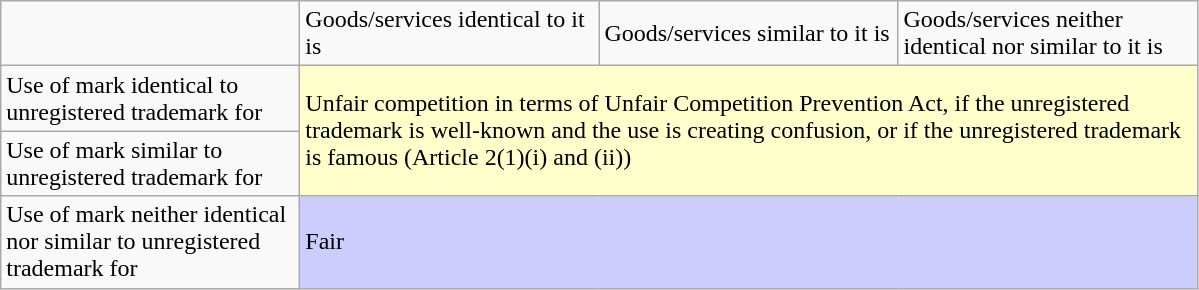<table class="wikitable">
<tr>
<td style='width: 12em'></td>
<td style='width: 12em'>Goods/services identical to it is</td>
<td style='width: 12em'>Goods/services similar to it is</td>
<td style='width: 12em'>Goods/services neither identical nor similar to it is</td>
</tr>
<tr>
<td>Use of mark identical to unregistered trademark for</td>
<td colspan='3' rowspan='2' style='background: #ffffcc'>Unfair competition in terms of Unfair Competition Prevention Act, if the unregistered trademark is well-known and the use is creating confusion, or if the unregistered trademark is famous (Article 2(1)(i) and (ii))</td>
</tr>
<tr>
<td>Use of mark similar to unregistered trademark for</td>
</tr>
<tr>
<td>Use of mark neither identical nor similar to unregistered trademark for</td>
<td colspan='3' style='background: #ccccff'>Fair</td>
</tr>
</table>
